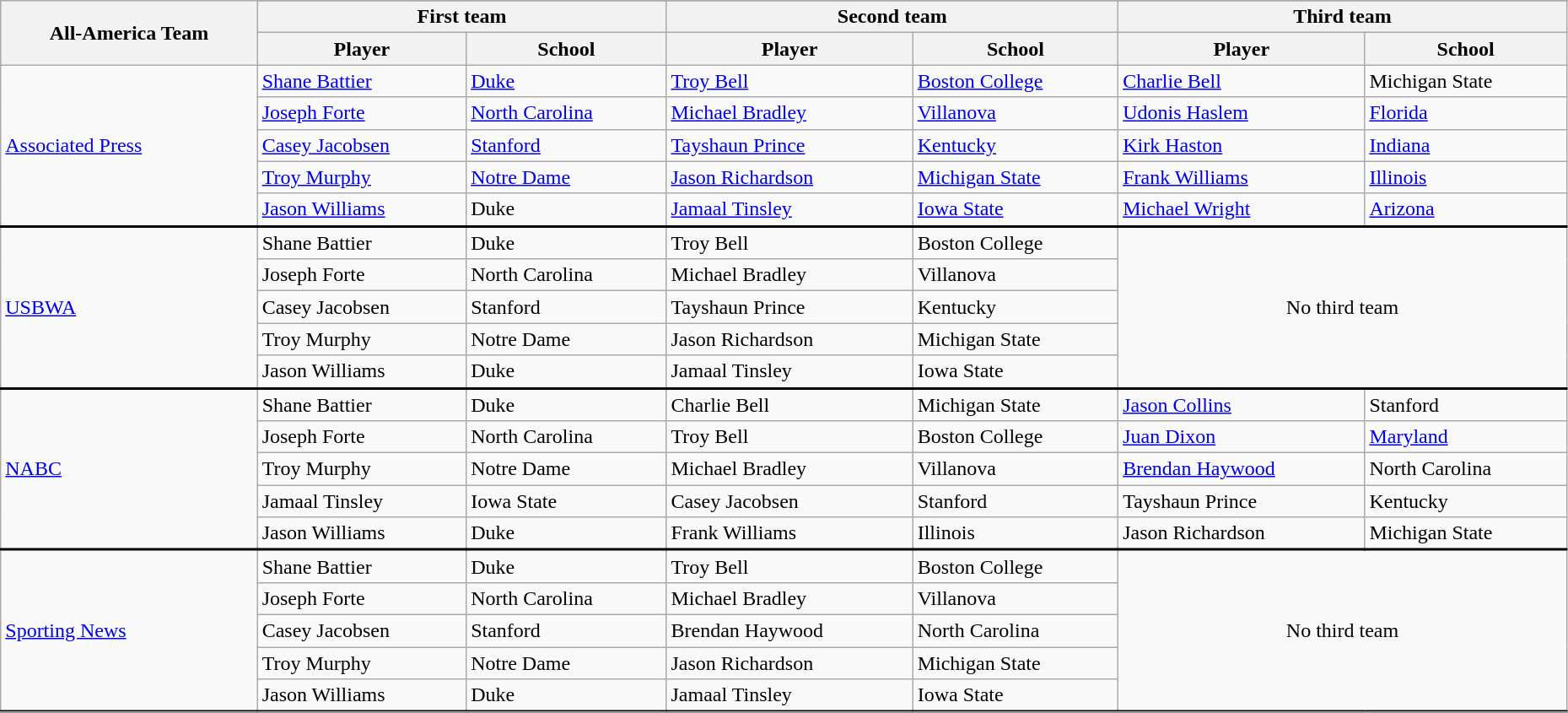<table class="wikitable" style="width:98%;">
<tr>
<th rowspan=3>All-America Team</th>
</tr>
<tr>
<th colspan=2>First team</th>
<th colspan=2>Second team</th>
<th colspan=2>Third team</th>
</tr>
<tr>
<th>Player</th>
<th>School</th>
<th>Player</th>
<th>School</th>
<th>Player</th>
<th>School</th>
</tr>
<tr>
<td rowspan=5><a href='#'>Associated Press</a></td>
<td><a href='#'>Shane Battier</a></td>
<td><a href='#'>Duke</a></td>
<td><a href='#'>Troy Bell</a></td>
<td><a href='#'>Boston College</a></td>
<td><a href='#'>Charlie Bell</a></td>
<td>Michigan State</td>
</tr>
<tr>
<td><a href='#'>Joseph Forte</a></td>
<td><a href='#'>North Carolina</a></td>
<td><a href='#'>Michael Bradley</a></td>
<td><a href='#'>Villanova</a></td>
<td><a href='#'>Udonis Haslem</a></td>
<td><a href='#'>Florida</a></td>
</tr>
<tr>
<td><a href='#'>Casey Jacobsen</a></td>
<td><a href='#'>Stanford</a></td>
<td><a href='#'>Tayshaun Prince</a></td>
<td><a href='#'>Kentucky</a></td>
<td><a href='#'>Kirk Haston</a></td>
<td><a href='#'>Indiana</a></td>
</tr>
<tr>
<td><a href='#'>Troy Murphy</a></td>
<td><a href='#'>Notre Dame</a></td>
<td><a href='#'>Jason Richardson</a></td>
<td><a href='#'>Michigan State</a></td>
<td><a href='#'>Frank Williams</a></td>
<td><a href='#'>Illinois</a></td>
</tr>
<tr>
<td><a href='#'>Jason Williams</a></td>
<td>Duke</td>
<td><a href='#'>Jamaal Tinsley</a></td>
<td><a href='#'>Iowa State</a></td>
<td><a href='#'>Michael Wright</a></td>
<td><a href='#'>Arizona</a></td>
</tr>
<tr style = "border-top:2px solid black;">
<td rowspan=5><a href='#'>USBWA</a></td>
<td>Shane Battier</td>
<td>Duke</td>
<td>Troy Bell</td>
<td>Boston College</td>
<td rowspan=5 colspan=3 align=center>No third team</td>
</tr>
<tr>
<td>Joseph Forte</td>
<td>North Carolina</td>
<td>Michael Bradley</td>
<td>Villanova</td>
</tr>
<tr>
<td>Casey Jacobsen</td>
<td>Stanford</td>
<td>Tayshaun Prince</td>
<td>Kentucky</td>
</tr>
<tr>
<td>Troy Murphy</td>
<td>Notre Dame</td>
<td>Jason Richardson</td>
<td>Michigan State</td>
</tr>
<tr>
<td>Jason Williams</td>
<td>Duke</td>
<td>Jamaal Tinsley</td>
<td>Iowa State</td>
</tr>
<tr style = "border-top:2px solid black;">
<td rowspan=5><a href='#'>NABC</a></td>
<td>Shane Battier</td>
<td>Duke</td>
<td>Charlie Bell</td>
<td>Michigan State</td>
<td><a href='#'>Jason Collins</a></td>
<td>Stanford</td>
</tr>
<tr>
<td>Joseph Forte</td>
<td>North Carolina</td>
<td>Troy Bell</td>
<td>Boston College</td>
<td><a href='#'>Juan Dixon</a></td>
<td><a href='#'>Maryland</a></td>
</tr>
<tr>
<td>Troy Murphy</td>
<td>Notre Dame</td>
<td>Michael Bradley</td>
<td>Villanova</td>
<td><a href='#'>Brendan Haywood</a></td>
<td>North Carolina</td>
</tr>
<tr>
<td>Jamaal Tinsley</td>
<td>Iowa State</td>
<td>Casey Jacobsen</td>
<td>Stanford</td>
<td>Tayshaun Prince</td>
<td>Kentucky</td>
</tr>
<tr>
<td>Jason Williams</td>
<td>Duke</td>
<td>Frank Williams</td>
<td>Illinois</td>
<td>Jason Richardson</td>
<td>Michigan State</td>
</tr>
<tr style = "border-top:2px solid black;">
<td rowspan=5><a href='#'>Sporting News</a></td>
<td>Shane Battier</td>
<td>Duke</td>
<td>Troy Bell</td>
<td>Boston College</td>
<td rowspan=5 colspan=3 align=center>No third team</td>
</tr>
<tr>
<td>Joseph Forte</td>
<td>North Carolina</td>
<td>Michael Bradley</td>
<td>Villanova</td>
</tr>
<tr>
<td>Casey Jacobsen</td>
<td>Stanford</td>
<td>Brendan Haywood</td>
<td>North Carolina</td>
</tr>
<tr>
<td>Troy Murphy</td>
<td>Notre Dame</td>
<td>Jason Richardson</td>
<td>Michigan State</td>
</tr>
<tr>
<td>Jason Williams</td>
<td>Duke</td>
<td>Jamaal Tinsley</td>
<td>Iowa State</td>
</tr>
<tr style = "border-top:2px solid black;">
</tr>
</table>
